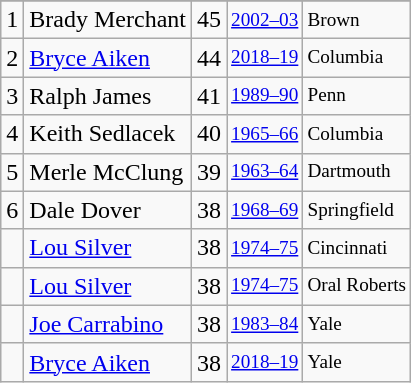<table class="wikitable">
<tr>
</tr>
<tr>
<td>1</td>
<td>Brady Merchant</td>
<td>45</td>
<td style="font-size:80%;"><a href='#'>2002–03</a></td>
<td style="font-size:80%;">Brown</td>
</tr>
<tr>
<td>2</td>
<td><a href='#'>Bryce Aiken</a></td>
<td>44</td>
<td style="font-size:80%;"><a href='#'>2018–19</a></td>
<td style="font-size:80%;">Columbia</td>
</tr>
<tr>
<td>3</td>
<td>Ralph James</td>
<td>41</td>
<td style="font-size:80%;"><a href='#'>1989–90</a></td>
<td style="font-size:80%;">Penn</td>
</tr>
<tr>
<td>4</td>
<td>Keith Sedlacek</td>
<td>40</td>
<td style="font-size:80%;"><a href='#'>1965–66</a></td>
<td style="font-size:80%;">Columbia</td>
</tr>
<tr>
<td>5</td>
<td>Merle McClung</td>
<td>39</td>
<td style="font-size:80%;"><a href='#'>1963–64</a></td>
<td style="font-size:80%;">Dartmouth</td>
</tr>
<tr>
<td>6</td>
<td>Dale Dover</td>
<td>38</td>
<td style="font-size:80%;"><a href='#'>1968–69</a></td>
<td style="font-size:80%;">Springfield</td>
</tr>
<tr>
<td></td>
<td><a href='#'>Lou Silver</a></td>
<td>38</td>
<td style="font-size:80%;"><a href='#'>1974–75</a></td>
<td style="font-size:80%;">Cincinnati</td>
</tr>
<tr>
<td></td>
<td><a href='#'>Lou Silver</a></td>
<td>38</td>
<td style="font-size:80%;"><a href='#'>1974–75</a></td>
<td style="font-size:80%;">Oral Roberts</td>
</tr>
<tr>
<td></td>
<td><a href='#'>Joe Carrabino</a></td>
<td>38</td>
<td style="font-size:80%;"><a href='#'>1983–84</a></td>
<td style="font-size:80%;">Yale</td>
</tr>
<tr>
<td></td>
<td><a href='#'>Bryce Aiken</a></td>
<td>38</td>
<td style="font-size:80%;"><a href='#'>2018–19</a></td>
<td style="font-size:80%;">Yale</td>
</tr>
</table>
